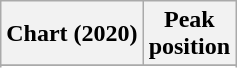<table class="wikitable sortable plainrowheaders" style="text-align:center">
<tr>
<th scope="col">Chart (2020)</th>
<th scope="col">Peak<br>position</th>
</tr>
<tr>
</tr>
<tr>
</tr>
<tr>
</tr>
</table>
